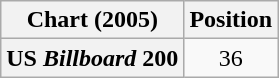<table class="wikitable plainrowheaders" style="text-align:center">
<tr>
<th scope="col">Chart (2005)</th>
<th scope="col">Position</th>
</tr>
<tr>
<th scope="row">US <em>Billboard</em> 200</th>
<td>36</td>
</tr>
</table>
